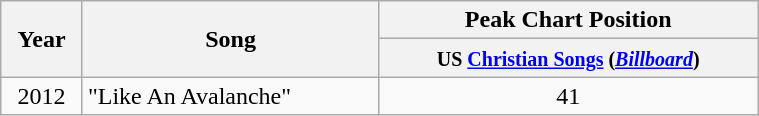<table class="wikitable" width="40%" style="text-align:center">
<tr>
<th scope="col" rowspan="2"><strong>Year</strong></th>
<th scope="col" rowspan="2"><strong>Song</strong></th>
<th scope="col" colspan="1"><strong>Peak Chart Position</strong></th>
</tr>
<tr>
<th><small>US <a href='#'>Christian Songs</a> (<em><a href='#'>Billboard</a></em>)</small></th>
</tr>
<tr>
<td>2012</td>
<td style="text-align:left">"Like An Avalanche"</td>
<td>41</td>
</tr>
</table>
